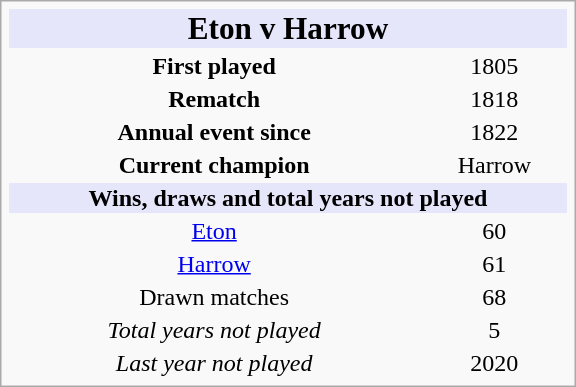<table class="infobox" style="width: 24em; text-align: center">
<tr>
<th colspan="2" style=" font-size: 130%; background:lavender">Eton v Harrow</th>
</tr>
<tr>
<td><strong>First played</strong></td>
<td>1805</td>
</tr>
<tr>
<td><strong>Rematch</strong></td>
<td>1818</td>
</tr>
<tr>
<td><strong>Annual event since</strong></td>
<td>1822</td>
</tr>
<tr>
<td><strong>Current champion</strong></td>
<td>Harrow</td>
</tr>
<tr>
<td colspan="2" style="font-size: 100%; background:lavender"><strong>Wins, draws and total years not played</strong></td>
</tr>
<tr>
<td><a href='#'>Eton</a></td>
<td>60</td>
</tr>
<tr>
<td><a href='#'>Harrow</a></td>
<td>61</td>
</tr>
<tr>
<td>Drawn matches</td>
<td>68</td>
</tr>
<tr>
<td><em>Total years not played</em></td>
<td>5</td>
</tr>
<tr>
<td><em>Last year not played</em></td>
<td>2020</td>
</tr>
</table>
